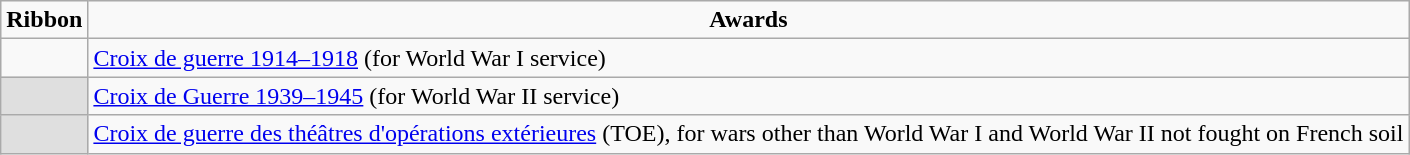<table class="wikitable">
<tr>
<td align=center><strong>Ribbon</strong></td>
<td align=center><strong>Awards</strong></td>
</tr>
<tr>
<td></td>
<td><a href='#'>Croix de guerre 1914–1918</a> (for World War I service)</td>
</tr>
<tr>
<td style="background:#dfdfdf;"></td>
<td><a href='#'>Croix de Guerre 1939–1945</a> (for World War II service)</td>
</tr>
<tr>
<td style="background:#dfdfdf;"></td>
<td><a href='#'>Croix de guerre des théâtres d'opérations extérieures</a> (TOE), for wars other than World War I and World War II not fought on French soil</td>
</tr>
</table>
